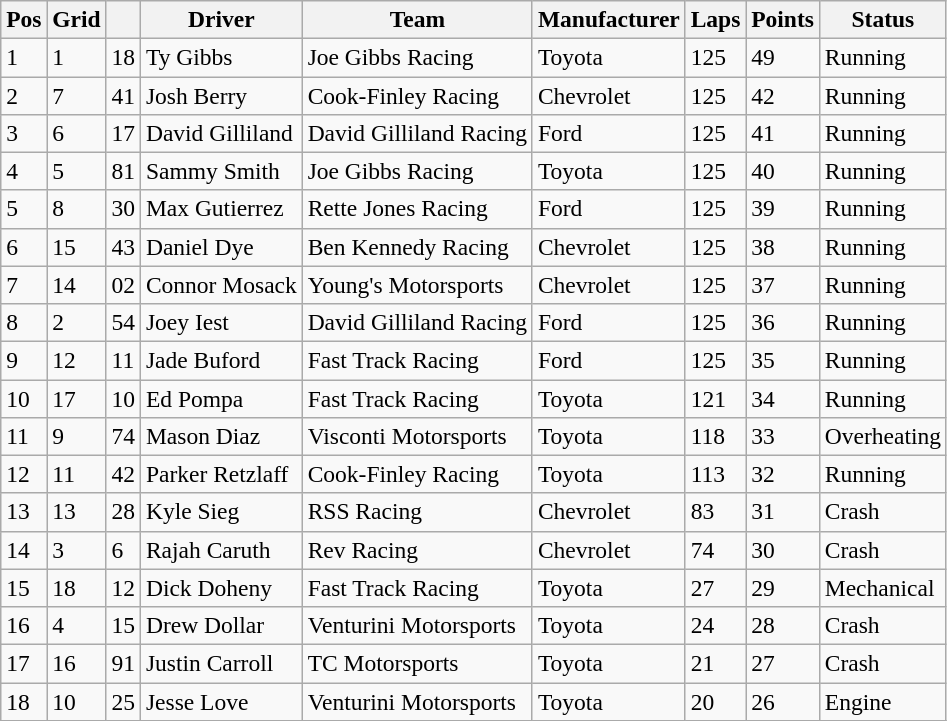<table class="wikitable" style="font-size:98%">
<tr>
<th>Pos</th>
<th>Grid</th>
<th></th>
<th>Driver</th>
<th>Team</th>
<th>Manufacturer</th>
<th>Laps</th>
<th>Points</th>
<th>Status</th>
</tr>
<tr>
<td>1</td>
<td>1</td>
<td>18</td>
<td>Ty Gibbs</td>
<td>Joe Gibbs Racing</td>
<td>Toyota</td>
<td>125</td>
<td>49</td>
<td>Running</td>
</tr>
<tr>
<td>2</td>
<td>7</td>
<td>41</td>
<td>Josh Berry</td>
<td>Cook-Finley Racing</td>
<td>Chevrolet</td>
<td>125</td>
<td>42</td>
<td>Running</td>
</tr>
<tr>
<td>3</td>
<td>6</td>
<td>17</td>
<td>David Gilliland</td>
<td>David Gilliland Racing</td>
<td>Ford</td>
<td>125</td>
<td>41</td>
<td>Running</td>
</tr>
<tr>
<td>4</td>
<td>5</td>
<td>81</td>
<td>Sammy Smith</td>
<td>Joe Gibbs Racing</td>
<td>Toyota</td>
<td>125</td>
<td>40</td>
<td>Running</td>
</tr>
<tr>
<td>5</td>
<td>8</td>
<td>30</td>
<td>Max Gutierrez</td>
<td>Rette Jones Racing</td>
<td>Ford</td>
<td>125</td>
<td>39</td>
<td>Running</td>
</tr>
<tr>
<td>6</td>
<td>15</td>
<td>43</td>
<td>Daniel Dye</td>
<td>Ben Kennedy Racing</td>
<td>Chevrolet</td>
<td>125</td>
<td>38</td>
<td>Running</td>
</tr>
<tr>
<td>7</td>
<td>14</td>
<td>02</td>
<td>Connor Mosack</td>
<td>Young's Motorsports</td>
<td>Chevrolet</td>
<td>125</td>
<td>37</td>
<td>Running</td>
</tr>
<tr>
<td>8</td>
<td>2</td>
<td>54</td>
<td>Joey Iest</td>
<td>David Gilliland Racing</td>
<td>Ford</td>
<td>125</td>
<td>36</td>
<td>Running</td>
</tr>
<tr>
<td>9</td>
<td>12</td>
<td>11</td>
<td>Jade Buford</td>
<td>Fast Track Racing</td>
<td>Ford</td>
<td>125</td>
<td>35</td>
<td>Running</td>
</tr>
<tr>
<td>10</td>
<td>17</td>
<td>10</td>
<td>Ed Pompa</td>
<td>Fast Track Racing</td>
<td>Toyota</td>
<td>121</td>
<td>34</td>
<td>Running</td>
</tr>
<tr>
<td>11</td>
<td>9</td>
<td>74</td>
<td>Mason Diaz</td>
<td>Visconti Motorsports</td>
<td>Toyota</td>
<td>118</td>
<td>33</td>
<td>Overheating</td>
</tr>
<tr>
<td>12</td>
<td>11</td>
<td>42</td>
<td>Parker Retzlaff</td>
<td>Cook-Finley Racing</td>
<td>Toyota</td>
<td>113</td>
<td>32</td>
<td>Running</td>
</tr>
<tr>
<td>13</td>
<td>13</td>
<td>28</td>
<td>Kyle Sieg</td>
<td>RSS Racing</td>
<td>Chevrolet</td>
<td>83</td>
<td>31</td>
<td>Crash</td>
</tr>
<tr>
<td>14</td>
<td>3</td>
<td>6</td>
<td>Rajah Caruth</td>
<td>Rev Racing</td>
<td>Chevrolet</td>
<td>74</td>
<td>30</td>
<td>Crash</td>
</tr>
<tr>
<td>15</td>
<td>18</td>
<td>12</td>
<td>Dick Doheny</td>
<td>Fast Track Racing</td>
<td>Toyota</td>
<td>27</td>
<td>29</td>
<td>Mechanical</td>
</tr>
<tr>
<td>16</td>
<td>4</td>
<td>15</td>
<td>Drew Dollar</td>
<td>Venturini Motorsports</td>
<td>Toyota</td>
<td>24</td>
<td>28</td>
<td>Crash</td>
</tr>
<tr>
<td>17</td>
<td>16</td>
<td>91</td>
<td>Justin Carroll</td>
<td>TC Motorsports</td>
<td>Toyota</td>
<td>21</td>
<td>27</td>
<td>Crash</td>
</tr>
<tr>
<td>18</td>
<td>10</td>
<td>25</td>
<td>Jesse Love</td>
<td>Venturini Motorsports</td>
<td>Toyota</td>
<td>20</td>
<td>26</td>
<td>Engine</td>
</tr>
<tr>
</tr>
</table>
